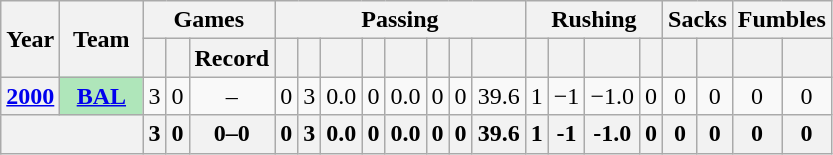<table class="wikitable" style="text-align:center;">
<tr>
<th rowspan="2">Year</th>
<th rowspan="2">Team</th>
<th colspan="3">Games</th>
<th colspan="8">Passing</th>
<th colspan="4">Rushing</th>
<th colspan="2">Sacks</th>
<th colspan="2">Fumbles</th>
</tr>
<tr>
<th></th>
<th></th>
<th>Record</th>
<th></th>
<th></th>
<th></th>
<th></th>
<th></th>
<th></th>
<th></th>
<th></th>
<th></th>
<th></th>
<th></th>
<th></th>
<th></th>
<th></th>
<th></th>
<th></th>
</tr>
<tr>
<th><a href='#'>2000</a></th>
<th style="background:#afe6ba; width:3em;"><a href='#'>BAL</a></th>
<td>3</td>
<td>0</td>
<td>–</td>
<td>0</td>
<td>3</td>
<td>0.0</td>
<td>0</td>
<td>0.0</td>
<td>0</td>
<td>0</td>
<td>39.6</td>
<td>1</td>
<td>−1</td>
<td>−1.0</td>
<td>0</td>
<td>0</td>
<td>0</td>
<td>0</td>
<td>0</td>
</tr>
<tr>
<th colspan="2"></th>
<th>3</th>
<th>0</th>
<th>0–0</th>
<th>0</th>
<th>3</th>
<th>0.0</th>
<th>0</th>
<th>0.0</th>
<th>0</th>
<th>0</th>
<th>39.6</th>
<th>1</th>
<th>-1</th>
<th>-1.0</th>
<th>0</th>
<th>0</th>
<th>0</th>
<th>0</th>
<th>0</th>
</tr>
</table>
